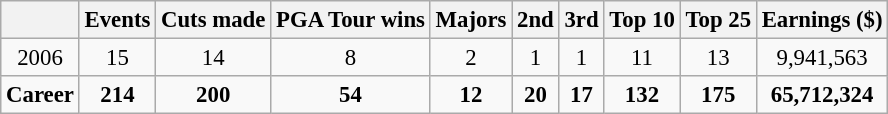<table class=wikitable style="font-size:95%;text-align:center">
<tr>
<th></th>
<th>Events</th>
<th>Cuts made</th>
<th>PGA Tour wins</th>
<th>Majors</th>
<th>2nd</th>
<th>3rd</th>
<th>Top 10</th>
<th>Top 25</th>
<th>Earnings ($)</th>
</tr>
<tr>
<td>2006</td>
<td>15</td>
<td>14</td>
<td>8</td>
<td>2</td>
<td>1</td>
<td>1</td>
<td>11</td>
<td>13</td>
<td>9,941,563</td>
</tr>
<tr>
<td><strong>Career</strong></td>
<td><strong>214</strong></td>
<td><strong>200</strong></td>
<td><strong>54</strong></td>
<td><strong>12</strong></td>
<td><strong>20</strong></td>
<td><strong>17</strong></td>
<td><strong>132</strong></td>
<td><strong>175</strong></td>
<td><strong>65,712,324</strong></td>
</tr>
</table>
